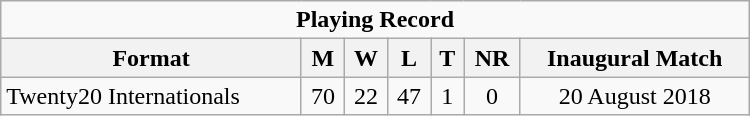<table class="wikitable" style="text-align: center; width: 500px;">
<tr>
<td colspan=7 align="center"><strong>Playing Record</strong></td>
</tr>
<tr>
<th>Format</th>
<th>M</th>
<th>W</th>
<th>L</th>
<th>T</th>
<th>NR</th>
<th>Inaugural Match</th>
</tr>
<tr>
<td align="left">Twenty20 Internationals</td>
<td>70</td>
<td>22</td>
<td>47</td>
<td>1</td>
<td>0</td>
<td>20 August 2018</td>
</tr>
</table>
